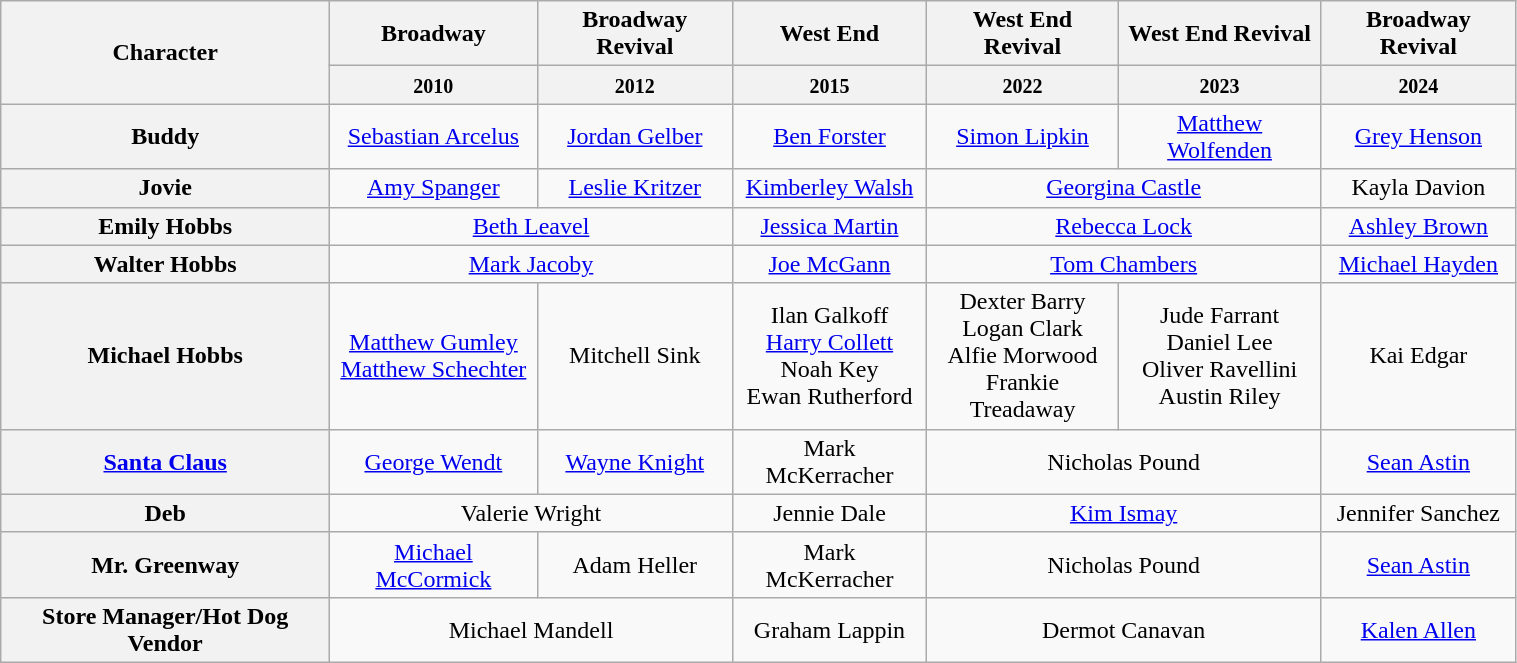<table class="wikitable" width="80%">
<tr>
<th rowspan="2">Character</th>
<th>Broadway</th>
<th>Broadway Revival</th>
<th>West End</th>
<th>West End Revival</th>
<th>West End Revival</th>
<th>Broadway Revival</th>
</tr>
<tr>
<th><small>2010</small></th>
<th><small>2012</small></th>
<th><small>2015</small></th>
<th><small>2022</small></th>
<th><small>2023</small></th>
<th><small>2024</small></th>
</tr>
<tr>
<th>Buddy</th>
<td align="center"><a href='#'>Sebastian Arcelus</a></td>
<td align="center"><a href='#'>Jordan Gelber</a></td>
<td align="center"><a href='#'>Ben Forster</a></td>
<td align="center"><a href='#'>Simon Lipkin</a></td>
<td align="center"><a href='#'>Matthew Wolfenden</a></td>
<td align="center"><a href='#'>Grey Henson</a></td>
</tr>
<tr>
<th>Jovie</th>
<td align="center"><a href='#'>Amy Spanger</a></td>
<td align="center"><a href='#'>Leslie Kritzer</a></td>
<td align="center"><a href='#'>Kimberley Walsh</a></td>
<td colspan="2" align="center"><a href='#'>Georgina Castle</a></td>
<td align="center">Kayla Davion</td>
</tr>
<tr>
<th>Emily Hobbs</th>
<td colspan="2" align="center"><a href='#'>Beth Leavel</a></td>
<td align="center"><a href='#'>Jessica Martin</a></td>
<td colspan="2" align="center"><a href='#'>Rebecca Lock</a></td>
<td align="center"><a href='#'>Ashley Brown</a></td>
</tr>
<tr>
<th>Walter Hobbs</th>
<td colspan="2" align="center"><a href='#'>Mark Jacoby</a></td>
<td align="center"><a href='#'>Joe McGann</a></td>
<td colspan="2" align="center"><a href='#'>Tom Chambers</a></td>
<td align="center"><a href='#'>Michael Hayden</a></td>
</tr>
<tr>
<th>Michael Hobbs</th>
<td align="center"><a href='#'>Matthew Gumley</a><br><a href='#'>Matthew Schechter</a></td>
<td align="center">Mitchell Sink</td>
<td align="center">Ilan Galkoff<br> <a href='#'>Harry Collett</a><br> Noah Key<br>Ewan Rutherford</td>
<td align="center">Dexter Barry<br> Logan Clark<br> Alfie Morwood<br> Frankie Treadaway</td>
<td align="center">Jude Farrant<br> Daniel Lee<br> Oliver Ravellini<br> Austin Riley</td>
<td align="center">Kai Edgar</td>
</tr>
<tr>
<th><a href='#'>Santa Claus</a></th>
<td align="center"><a href='#'>George Wendt</a></td>
<td align="center"><a href='#'>Wayne Knight</a></td>
<td align="center">Mark McKerracher</td>
<td colspan="2" align="center">Nicholas Pound</td>
<td align="center"><a href='#'>Sean Astin</a></td>
</tr>
<tr>
<th>Deb</th>
<td colspan="2" align="center">Valerie Wright</td>
<td align="center">Jennie Dale</td>
<td colspan="2" align="center"><a href='#'>Kim Ismay</a></td>
<td align="center">Jennifer Sanchez</td>
</tr>
<tr>
<th>Mr. Greenway</th>
<td align="center"><a href='#'>Michael McCormick</a></td>
<td align="center">Adam Heller</td>
<td align="center">Mark McKerracher</td>
<td colspan="2" align="center">Nicholas Pound</td>
<td align="center"><a href='#'>Sean Astin</a></td>
</tr>
<tr>
<th>Store Manager/Hot Dog Vendor</th>
<td colspan="2" align="center">Michael Mandell</td>
<td align="center">Graham Lappin</td>
<td colspan="2" align="center">Dermot Canavan</td>
<td align="center"><a href='#'>Kalen Allen</a></td>
</tr>
</table>
